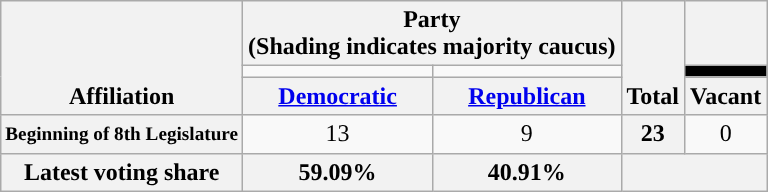<table class=wikitable style="text-align:center">
<tr style="vertical-align:bottom;">
<th rowspan=3>Affiliation</th>
<th colspan=2>Party <div>(Shading indicates majority caucus)</div></th>
<th rowspan=3>Total</th>
<th></th>
</tr>
<tr -style="height:5px">
<td style="background-color:"></td>
<td style="background-color:"></td>
<td style="background-color:black"></td>
</tr>
<tr>
<th><a href='#'>Democratic</a></th>
<th><a href='#'>Republican</a></th>
<th>Vacant</th>
</tr>
<tr>
<th nowrap style="font-size:80%">Beginning of 8th Legislature</th>
<td>13</td>
<td>9</td>
<th>23</th>
<td>0</td>
</tr>
<tr>
<th>Latest voting share</th>
<th>59.09%</th>
<th>40.91%</th>
<th colspan=2></th>
</tr>
</table>
